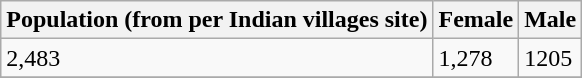<table class="wikitable">
<tr>
<th>Population (from per Indian villages site)</th>
<th>Female</th>
<th>Male</th>
</tr>
<tr>
<td>2,483</td>
<td>1,278</td>
<td>1205</td>
</tr>
<tr>
</tr>
</table>
